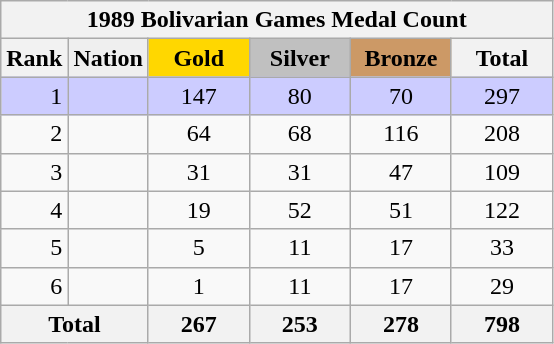<table class="wikitable" border="2" style="text-align:center">
<tr>
<th colspan="6">1989 Bolivarian Games Medal Count</th>
</tr>
<tr style="background:#EFEFEF">
<th>Rank</th>
<td align=left><strong>Nation</strong></td>
<td bgcolor="gold" align=center width=60><strong>Gold</strong></td>
<td bgcolor="silver" align=center width=60><strong>Silver</strong></td>
<td bgcolor="CC9966" align=center width=60><strong>Bronze</strong></td>
<th width="60">Total</th>
</tr>
<tr style="background:#CCCCFF">
<td align=right>1</td>
<td align=left></td>
<td>147</td>
<td>80</td>
<td>70</td>
<td>297</td>
</tr>
<tr>
<td align=right>2</td>
<td align=left></td>
<td>64</td>
<td>68</td>
<td>116</td>
<td>208</td>
</tr>
<tr>
<td align=right>3</td>
<td align=left></td>
<td>31</td>
<td>31</td>
<td>47</td>
<td>109</td>
</tr>
<tr>
<td align=right>4</td>
<td align=left></td>
<td>19</td>
<td>52</td>
<td>51</td>
<td>122</td>
</tr>
<tr>
<td align=right>5</td>
<td align=left></td>
<td>5</td>
<td>11</td>
<td>17</td>
<td>33</td>
</tr>
<tr>
<td align=right>6</td>
<td align=left></td>
<td>1</td>
<td>11</td>
<td>17</td>
<td>29</td>
</tr>
<tr>
<th colspan="2">Total</th>
<th>267</th>
<th>253</th>
<th>278</th>
<th>798</th>
</tr>
</table>
